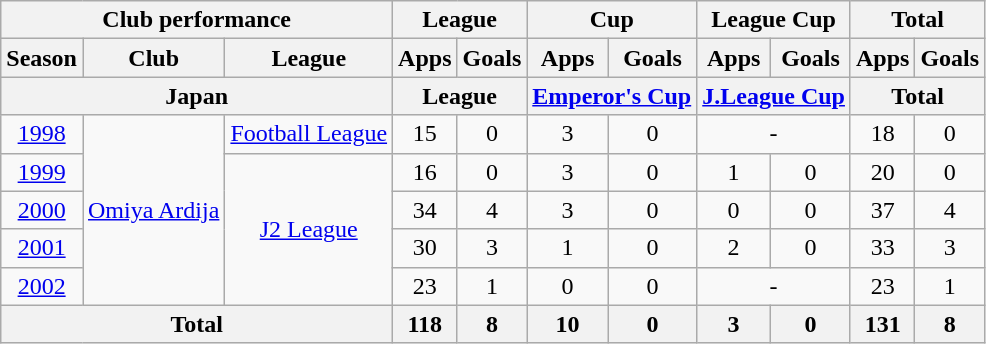<table class="wikitable" style="text-align:center;">
<tr>
<th colspan=3>Club performance</th>
<th colspan=2>League</th>
<th colspan=2>Cup</th>
<th colspan=2>League Cup</th>
<th colspan=2>Total</th>
</tr>
<tr>
<th>Season</th>
<th>Club</th>
<th>League</th>
<th>Apps</th>
<th>Goals</th>
<th>Apps</th>
<th>Goals</th>
<th>Apps</th>
<th>Goals</th>
<th>Apps</th>
<th>Goals</th>
</tr>
<tr>
<th colspan=3>Japan</th>
<th colspan=2>League</th>
<th colspan=2><a href='#'>Emperor's Cup</a></th>
<th colspan=2><a href='#'>J.League Cup</a></th>
<th colspan=2>Total</th>
</tr>
<tr>
<td><a href='#'>1998</a></td>
<td rowspan="5"><a href='#'>Omiya Ardija</a></td>
<td><a href='#'>Football League</a></td>
<td>15</td>
<td>0</td>
<td>3</td>
<td>0</td>
<td colspan="2">-</td>
<td>18</td>
<td>0</td>
</tr>
<tr>
<td><a href='#'>1999</a></td>
<td rowspan="4"><a href='#'>J2 League</a></td>
<td>16</td>
<td>0</td>
<td>3</td>
<td>0</td>
<td>1</td>
<td>0</td>
<td>20</td>
<td>0</td>
</tr>
<tr>
<td><a href='#'>2000</a></td>
<td>34</td>
<td>4</td>
<td>3</td>
<td>0</td>
<td>0</td>
<td>0</td>
<td>37</td>
<td>4</td>
</tr>
<tr>
<td><a href='#'>2001</a></td>
<td>30</td>
<td>3</td>
<td>1</td>
<td>0</td>
<td>2</td>
<td>0</td>
<td>33</td>
<td>3</td>
</tr>
<tr>
<td><a href='#'>2002</a></td>
<td>23</td>
<td>1</td>
<td>0</td>
<td>0</td>
<td colspan="2">-</td>
<td>23</td>
<td>1</td>
</tr>
<tr>
<th colspan=3>Total</th>
<th>118</th>
<th>8</th>
<th>10</th>
<th>0</th>
<th>3</th>
<th>0</th>
<th>131</th>
<th>8</th>
</tr>
</table>
